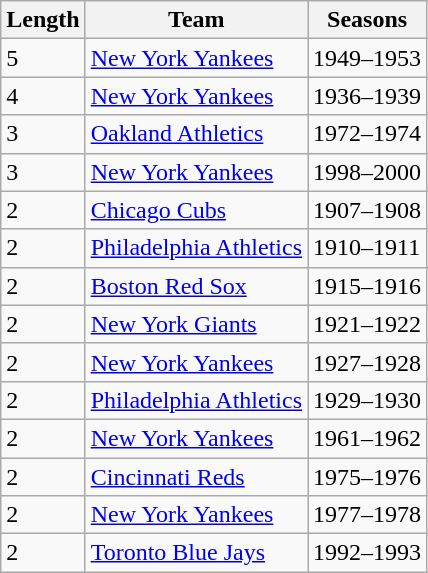<table class="wikitable">
<tr>
<th>Length</th>
<th>Team</th>
<th>Seasons</th>
</tr>
<tr>
<td>5</td>
<td><a href='#'>New York Yankees</a></td>
<td>1949–1953</td>
</tr>
<tr>
<td>4</td>
<td><a href='#'>New York Yankees</a></td>
<td>1936–1939</td>
</tr>
<tr>
<td>3</td>
<td><a href='#'>Oakland Athletics</a></td>
<td>1972–1974</td>
</tr>
<tr>
<td>3</td>
<td><a href='#'>New York Yankees</a></td>
<td>1998–2000</td>
</tr>
<tr>
<td>2</td>
<td><a href='#'>Chicago Cubs</a></td>
<td>1907–1908</td>
</tr>
<tr>
<td>2</td>
<td><a href='#'>Philadelphia Athletics</a></td>
<td>1910–1911</td>
</tr>
<tr>
<td>2</td>
<td><a href='#'>Boston Red Sox</a></td>
<td>1915–1916</td>
</tr>
<tr>
<td>2</td>
<td><a href='#'>New York Giants</a></td>
<td>1921–1922</td>
</tr>
<tr>
<td>2</td>
<td><a href='#'>New York Yankees</a></td>
<td>1927–1928</td>
</tr>
<tr>
<td>2</td>
<td><a href='#'>Philadelphia Athletics</a></td>
<td>1929–1930</td>
</tr>
<tr>
<td>2</td>
<td><a href='#'>New York Yankees</a></td>
<td>1961–1962</td>
</tr>
<tr>
<td>2</td>
<td><a href='#'>Cincinnati Reds</a></td>
<td>1975–1976</td>
</tr>
<tr>
<td>2</td>
<td><a href='#'>New York Yankees</a></td>
<td>1977–1978</td>
</tr>
<tr>
<td>2</td>
<td><a href='#'>Toronto Blue Jays</a></td>
<td>1992–1993</td>
</tr>
</table>
